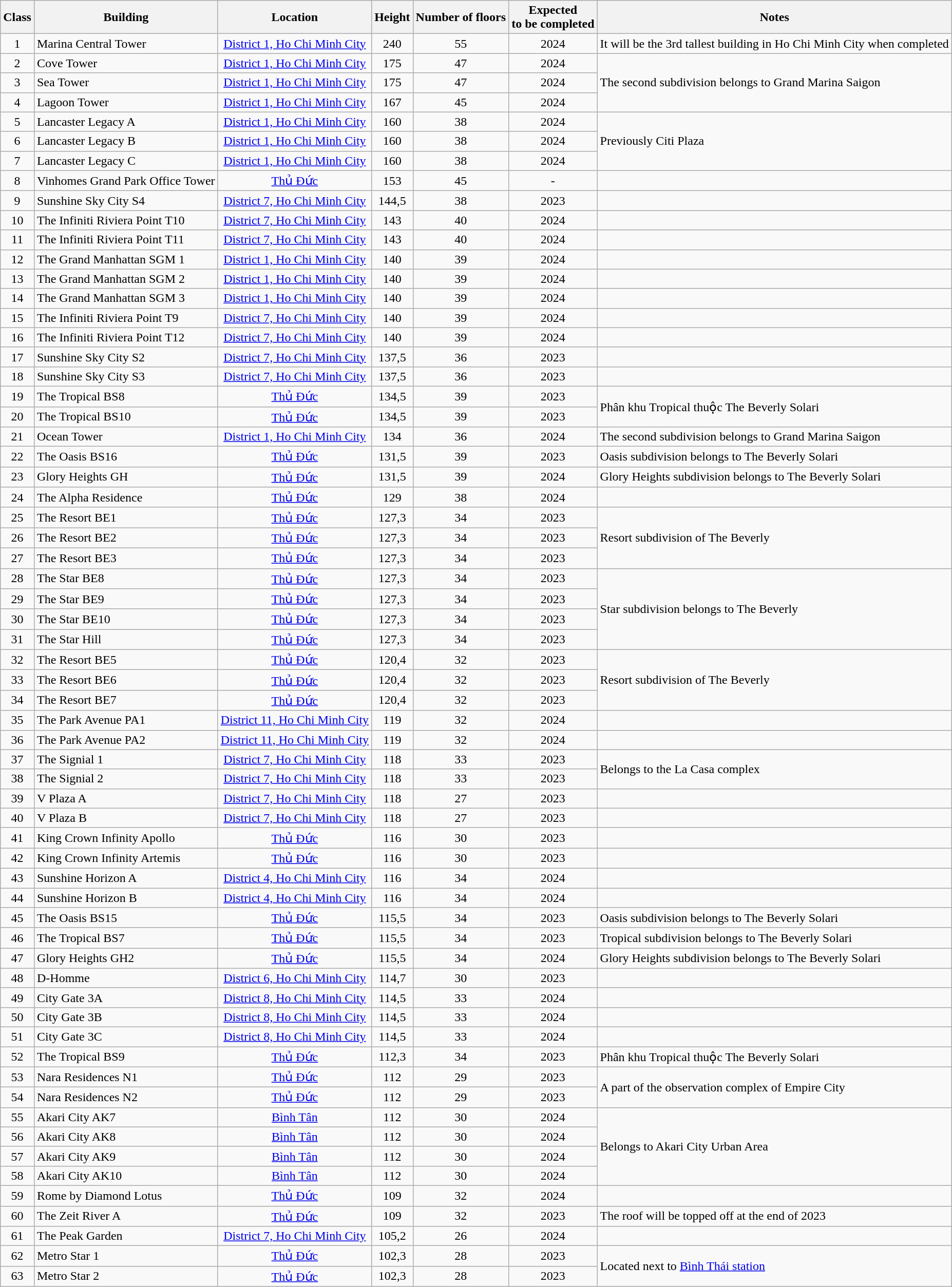<table class="wikitable sortable" style="text-align:center">
<tr>
<th>Class</th>
<th>Building</th>
<th>Location</th>
<th>Height</th>
<th>Number of floors</th>
<th>Expected<br>to be completed</th>
<th class="unsortable">Notes</th>
</tr>
<tr>
<td>1</td>
<td align="left">Marina Central Tower</td>
<td><a href='#'>District 1, Ho Chi Minh City</a></td>
<td>240</td>
<td>55</td>
<td>2024</td>
<td align="left">It will be the 3rd tallest building in Ho Chi Minh City when completed</td>
</tr>
<tr>
<td>2</td>
<td align="left">Cove Tower</td>
<td><a href='#'>District 1, Ho Chi Minh City</a></td>
<td>175</td>
<td>47</td>
<td>2024</td>
<td rowspan="3" align="left">The second subdivision belongs to Grand Marina Saigon</td>
</tr>
<tr>
<td>3</td>
<td align="left">Sea Tower</td>
<td><a href='#'>District 1, Ho Chi Minh City</a></td>
<td>175</td>
<td>47</td>
<td>2024</td>
</tr>
<tr>
<td>4</td>
<td align="left">Lagoon Tower</td>
<td><a href='#'>District 1, Ho Chi Minh City</a></td>
<td>167</td>
<td>45</td>
<td>2024</td>
</tr>
<tr>
<td>5</td>
<td align="left">Lancaster Legacy A</td>
<td><a href='#'>District 1, Ho Chi Minh City</a></td>
<td>160</td>
<td>38</td>
<td>2024</td>
<td rowspan="3" align="left">Previously Citi Plaza</td>
</tr>
<tr>
<td>6</td>
<td align="left">Lancaster Legacy B</td>
<td><a href='#'>District 1, Ho Chi Minh City</a></td>
<td>160</td>
<td>38</td>
<td>2024</td>
</tr>
<tr>
<td>7</td>
<td align="left">Lancaster Legacy C</td>
<td><a href='#'>District 1, Ho Chi Minh City</a></td>
<td>160</td>
<td>38</td>
<td>2024</td>
</tr>
<tr>
<td>8</td>
<td align="left">Vinhomes Grand Park Office Tower</td>
<td><a href='#'>Thủ Đức</a></td>
<td>153</td>
<td>45</td>
<td>-</td>
<td align="left"></td>
</tr>
<tr>
<td>9</td>
<td align="left">Sunshine Sky City S4</td>
<td><a href='#'>District 7, Ho Chi Minh City</a></td>
<td>144,5</td>
<td>38</td>
<td>2023</td>
<td align="left"></td>
</tr>
<tr>
<td>10</td>
<td align="left">The Infiniti Riviera Point T10</td>
<td><a href='#'>District 7, Ho Chi Minh City</a></td>
<td>143</td>
<td>40</td>
<td>2024</td>
<td align="left"></td>
</tr>
<tr>
<td>11</td>
<td align="left">The Infiniti Riviera Point T11</td>
<td><a href='#'>District 7, Ho Chi Minh City</a></td>
<td>143</td>
<td>40</td>
<td>2024</td>
<td align="left"></td>
</tr>
<tr>
<td>12</td>
<td align="left">The Grand Manhattan SGM 1</td>
<td><a href='#'>District 1, Ho Chi Minh City</a></td>
<td>140</td>
<td>39</td>
<td>2024</td>
<td align="left"></td>
</tr>
<tr>
<td>13</td>
<td align="left">The Grand Manhattan SGM 2</td>
<td><a href='#'>District 1, Ho Chi Minh City</a></td>
<td>140</td>
<td>39</td>
<td>2024</td>
<td align="left"></td>
</tr>
<tr>
<td>14</td>
<td align="left">The Grand Manhattan SGM 3</td>
<td><a href='#'>District 1, Ho Chi Minh City</a></td>
<td>140</td>
<td>39</td>
<td>2024</td>
<td align="left"></td>
</tr>
<tr>
<td>15</td>
<td align="left">The Infiniti Riviera Point T9</td>
<td><a href='#'>District 7, Ho Chi Minh City</a></td>
<td>140</td>
<td>39</td>
<td>2024</td>
<td align="left"></td>
</tr>
<tr>
<td>16</td>
<td align="left">The Infiniti Riviera Point T12</td>
<td><a href='#'>District 7, Ho Chi Minh City</a></td>
<td>140</td>
<td>39</td>
<td>2024</td>
<td align="left"></td>
</tr>
<tr>
<td>17</td>
<td align="left">Sunshine Sky City S2</td>
<td><a href='#'>District 7, Ho Chi Minh City</a></td>
<td>137,5</td>
<td>36</td>
<td>2023</td>
<td align="left"></td>
</tr>
<tr>
<td>18</td>
<td align="left">Sunshine Sky City S3</td>
<td><a href='#'>District 7, Ho Chi Minh City</a></td>
<td>137,5</td>
<td>36</td>
<td>2023</td>
<td align="left"></td>
</tr>
<tr>
<td>19</td>
<td align="left">The Tropical BS8</td>
<td><a href='#'>Thủ Đức</a></td>
<td>134,5</td>
<td>39</td>
<td>2023</td>
<td rowspan="2" align="left">Phân khu Tropical thuộc The Beverly Solari</td>
</tr>
<tr>
<td>20</td>
<td align="left">The Tropical BS10</td>
<td><a href='#'>Thủ Đức</a></td>
<td>134,5</td>
<td>39</td>
<td>2023</td>
</tr>
<tr>
<td>21</td>
<td align="left">Ocean Tower</td>
<td><a href='#'>District 1, Ho Chi Minh City</a></td>
<td>134</td>
<td>36</td>
<td>2024</td>
<td align="left">The second subdivision belongs to Grand Marina Saigon</td>
</tr>
<tr>
<td>22</td>
<td align="left">The Oasis BS16</td>
<td><a href='#'>Thủ Đức</a></td>
<td>131,5</td>
<td>39</td>
<td>2023</td>
<td align="left">Oasis subdivision belongs to The Beverly Solari</td>
</tr>
<tr>
<td>23</td>
<td align="left">Glory Heights GH</td>
<td><a href='#'>Thủ Đức</a></td>
<td>131,5</td>
<td>39</td>
<td>2024</td>
<td align="left">Glory Heights subdivision belongs to The Beverly Solari</td>
</tr>
<tr>
<td>24</td>
<td align="left">The Alpha Residence</td>
<td><a href='#'>Thủ Đức</a></td>
<td>129</td>
<td>38</td>
<td>2024</td>
<td align="left"></td>
</tr>
<tr>
<td>25</td>
<td align="left">The Resort BE1</td>
<td><a href='#'>Thủ Đức</a></td>
<td>127,3</td>
<td>34</td>
<td>2023</td>
<td rowspan="3" align="left">Resort subdivision of The Beverly</td>
</tr>
<tr>
<td>26</td>
<td align="left">The Resort BE2</td>
<td><a href='#'>Thủ Đức</a></td>
<td>127,3</td>
<td>34</td>
<td>2023</td>
</tr>
<tr>
<td>27</td>
<td align="left">The Resort BE3</td>
<td><a href='#'>Thủ Đức</a></td>
<td>127,3</td>
<td>34</td>
<td>2023</td>
</tr>
<tr>
<td>28</td>
<td align="left">The Star BE8</td>
<td><a href='#'>Thủ Đức</a></td>
<td>127,3</td>
<td>34</td>
<td>2023</td>
<td rowspan="4" align="left">Star subdivision belongs to The Beverly</td>
</tr>
<tr>
<td>29</td>
<td align="left">The Star BE9</td>
<td><a href='#'>Thủ Đức</a></td>
<td>127,3</td>
<td>34</td>
<td>2023</td>
</tr>
<tr>
<td>30</td>
<td align="left">The Star BE10</td>
<td><a href='#'>Thủ Đức</a></td>
<td>127,3</td>
<td>34</td>
<td>2023</td>
</tr>
<tr>
<td>31</td>
<td align="left">The Star Hill</td>
<td><a href='#'>Thủ Đức</a></td>
<td>127,3</td>
<td>34</td>
<td>2023</td>
</tr>
<tr>
<td>32</td>
<td align="left">The Resort BE5</td>
<td><a href='#'>Thủ Đức</a></td>
<td>120,4</td>
<td>32</td>
<td>2023</td>
<td rowspan="3" align="left">Resort subdivision of The Beverly</td>
</tr>
<tr>
<td>33</td>
<td align="left">The Resort BE6</td>
<td><a href='#'>Thủ Đức</a></td>
<td>120,4</td>
<td>32</td>
<td>2023</td>
</tr>
<tr>
<td>34</td>
<td align="left">The Resort BE7</td>
<td><a href='#'>Thủ Đức</a></td>
<td>120,4</td>
<td>32</td>
<td>2023</td>
</tr>
<tr>
<td>35</td>
<td align="left">The Park Avenue PA1</td>
<td><a href='#'>District 11, Ho Chi Minh City</a></td>
<td>119</td>
<td>32</td>
<td>2024</td>
<td align="left"></td>
</tr>
<tr>
<td>36</td>
<td align="left">The Park Avenue PA2</td>
<td><a href='#'>District 11, Ho Chi Minh City</a></td>
<td>119</td>
<td>32</td>
<td>2024</td>
<td align="left"></td>
</tr>
<tr>
<td>37</td>
<td align="left">The Signial 1</td>
<td><a href='#'>District 7, Ho Chi Minh City</a></td>
<td>118</td>
<td>33</td>
<td>2023</td>
<td rowspan="2" align="left">Belongs to the La Casa complex</td>
</tr>
<tr>
<td>38</td>
<td align="left">The Signial 2</td>
<td><a href='#'>District 7, Ho Chi Minh City</a></td>
<td>118</td>
<td>33</td>
<td>2023</td>
</tr>
<tr>
<td>39</td>
<td align="left">V Plaza A</td>
<td><a href='#'>District 7, Ho Chi Minh City</a></td>
<td>118</td>
<td>27</td>
<td>2023</td>
<td align="left"></td>
</tr>
<tr>
<td>40</td>
<td align="left">V Plaza B</td>
<td><a href='#'>District 7, Ho Chi Minh City</a></td>
<td>118</td>
<td>27</td>
<td>2023</td>
<td align="left"></td>
</tr>
<tr>
<td>41</td>
<td align="left">King Crown Infinity Apollo</td>
<td><a href='#'>Thủ Đức</a></td>
<td>116</td>
<td>30</td>
<td>2023</td>
<td align="left"></td>
</tr>
<tr>
<td>42</td>
<td align="left">King Crown Infinity Artemis</td>
<td><a href='#'>Thủ Đức</a></td>
<td>116</td>
<td>30</td>
<td>2023</td>
<td align="left"></td>
</tr>
<tr>
<td>43</td>
<td align="left">Sunshine Horizon A</td>
<td><a href='#'>District 4, Ho Chi Minh City</a></td>
<td>116</td>
<td>34</td>
<td>2024</td>
<td align="left"></td>
</tr>
<tr>
<td>44</td>
<td align="left">Sunshine Horizon B</td>
<td><a href='#'>District 4, Ho Chi Minh City</a></td>
<td>116</td>
<td>34</td>
<td>2024</td>
<td align="left"></td>
</tr>
<tr>
<td>45</td>
<td align="left">The Oasis BS15</td>
<td><a href='#'>Thủ Đức</a></td>
<td>115,5</td>
<td>34</td>
<td>2023</td>
<td align="left">Oasis subdivision belongs to The Beverly Solari</td>
</tr>
<tr>
<td>46</td>
<td align="left">The Tropical BS7</td>
<td><a href='#'>Thủ Đức</a></td>
<td>115,5</td>
<td>34</td>
<td>2023</td>
<td align="left">Tropical subdivision belongs to The Beverly Solari</td>
</tr>
<tr>
<td>47</td>
<td align="left">Glory Heights GH2</td>
<td><a href='#'>Thủ Đức</a></td>
<td>115,5</td>
<td>34</td>
<td>2024</td>
<td align="left">Glory Heights subdivision belongs to The Beverly Solari</td>
</tr>
<tr>
<td>48</td>
<td align="left">D-Homme</td>
<td><a href='#'>District 6, Ho Chi Minh City</a></td>
<td>114,7</td>
<td>30</td>
<td>2023</td>
<td align="left"></td>
</tr>
<tr>
<td>49</td>
<td align="left">City Gate 3A</td>
<td><a href='#'>District 8, Ho Chi Minh City</a></td>
<td>114,5</td>
<td>33</td>
<td>2024</td>
<td align="left"></td>
</tr>
<tr>
<td>50</td>
<td align="left">City Gate 3B</td>
<td><a href='#'>District 8, Ho Chi Minh City</a></td>
<td>114,5</td>
<td>33</td>
<td>2024</td>
<td align="left"></td>
</tr>
<tr>
<td>51</td>
<td align="left">City Gate 3C</td>
<td><a href='#'>District 8, Ho Chi Minh City</a></td>
<td>114,5</td>
<td>33</td>
<td>2024</td>
<td align="left"></td>
</tr>
<tr>
<td>52</td>
<td align="left">The Tropical BS9</td>
<td><a href='#'>Thủ Đức</a></td>
<td>112,3</td>
<td>34</td>
<td>2023</td>
<td align="left">Phân khu Tropical thuộc The Beverly Solari</td>
</tr>
<tr>
<td>53</td>
<td align="left">Nara Residences N1</td>
<td><a href='#'>Thủ Đức</a></td>
<td>112</td>
<td>29</td>
<td>2023</td>
<td rowspan="2" align="left">A part of the observation complex of Empire City</td>
</tr>
<tr>
<td>54</td>
<td align="left">Nara Residences N2</td>
<td><a href='#'>Thủ Đức</a></td>
<td>112</td>
<td>29</td>
<td>2023</td>
</tr>
<tr>
<td>55</td>
<td align="left">Akari City AK7</td>
<td><a href='#'>Bình Tân</a></td>
<td>112</td>
<td>30</td>
<td>2024</td>
<td rowspan="4" align="left">Belongs to Akari City Urban Area</td>
</tr>
<tr>
<td>56</td>
<td align="left">Akari City AK8</td>
<td><a href='#'>Bình Tân</a></td>
<td>112</td>
<td>30</td>
<td>2024</td>
</tr>
<tr>
<td>57</td>
<td align="left">Akari City AK9</td>
<td><a href='#'>Bình Tân</a></td>
<td>112</td>
<td>30</td>
<td>2024</td>
</tr>
<tr>
<td>58</td>
<td align="left">Akari City AK10</td>
<td><a href='#'>Bình Tân</a></td>
<td>112</td>
<td>30</td>
<td>2024</td>
</tr>
<tr>
<td>59</td>
<td align="left">Rome by Diamond Lotus</td>
<td><a href='#'>Thủ Đức</a></td>
<td>109</td>
<td>32</td>
<td>2024</td>
<td align="left"></td>
</tr>
<tr>
<td>60</td>
<td align="left">The Zeit River A</td>
<td><a href='#'>Thủ Đức</a></td>
<td>109</td>
<td>32</td>
<td>2023</td>
<td align="left">The roof will be topped off at the end of 2023</td>
</tr>
<tr>
<td>61</td>
<td align="left">The Peak Garden</td>
<td><a href='#'>District 7, Ho Chi Minh City</a></td>
<td>105,2</td>
<td>26</td>
<td>2024</td>
<td align="left"></td>
</tr>
<tr>
<td>62</td>
<td align="left">Metro Star 1</td>
<td><a href='#'>Thủ Đức</a></td>
<td>102,3</td>
<td>28</td>
<td>2023</td>
<td rowspan="2" align="left">Located next to <a href='#'>Bình Thái station</a></td>
</tr>
<tr>
<td>63</td>
<td align="left">Metro Star 2</td>
<td><a href='#'>Thủ Đức</a></td>
<td>102,3</td>
<td>28</td>
<td>2023</td>
</tr>
</table>
